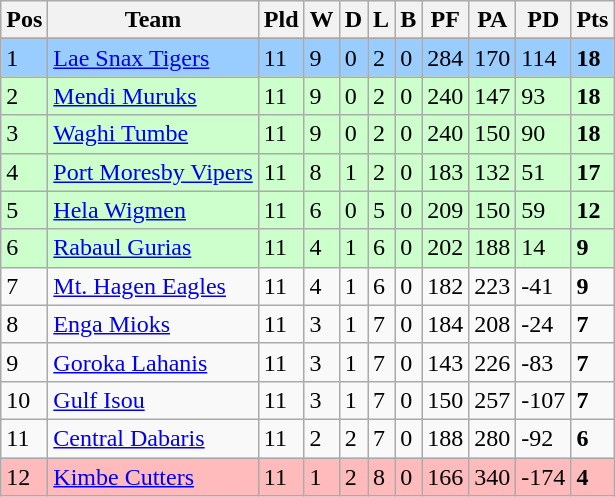<table class="wikitable">
<tr>
<th>Pos</th>
<th>Team</th>
<th>Pld</th>
<th>W</th>
<th>D</th>
<th>L</th>
<th>B</th>
<th>PF</th>
<th>PA</th>
<th>PD</th>
<th>Pts</th>
</tr>
<tr>
</tr>
<tr>
<td style="background: #99ccff;">1</td>
<td style="background: #99ccff;"> <a href='#'>Lae Snax Tigers</a></td>
<td style="background: #99ccff;">11</td>
<td style="background: #99ccff;">9</td>
<td style="background: #99ccff;">0</td>
<td style="background: #99ccff;">2</td>
<td style="background: #99ccff;">0</td>
<td style="background: #99ccff;">284</td>
<td style="background: #99ccff;">170</td>
<td style="background: #99ccff;">114</td>
<td style="background: #99ccff;"><strong>18</strong></td>
</tr>
<tr>
<td style="background: #ccffcc;">2</td>
<td style="background: #ccffcc;"><a href='#'>Mendi Muruks</a></td>
<td style="background: #ccffcc;">11</td>
<td style="background: #ccffcc;">9</td>
<td style="background: #ccffcc;">0</td>
<td style="background: #ccffcc;">2</td>
<td style="background: #ccffcc;">0</td>
<td style="background: #ccffcc;">240</td>
<td style="background: #ccffcc;">147</td>
<td style="background: #ccffcc;">93</td>
<td style="background: #ccffcc;"><strong>18</strong></td>
</tr>
<tr>
<td style="background: #ccffcc;">3</td>
<td style="background: #ccffcc;"><a href='#'>Waghi Tumbe</a></td>
<td style="background: #ccffcc;">11</td>
<td style="background: #ccffcc;">9</td>
<td style="background: #ccffcc;">0</td>
<td style="background: #ccffcc;">2</td>
<td style="background: #ccffcc;">0</td>
<td style="background: #ccffcc;">240</td>
<td style="background: #ccffcc;">150</td>
<td style="background: #ccffcc;">90</td>
<td style="background: #ccffcc;"><strong>18</strong></td>
</tr>
<tr>
<td style="background: #ccffcc;">4</td>
<td style="background: #ccffcc;"> <a href='#'>Port Moresby Vipers</a></td>
<td style="background: #ccffcc;">11</td>
<td style="background: #ccffcc;">8</td>
<td style="background: #ccffcc;">1</td>
<td style="background: #ccffcc;">2</td>
<td style="background: #ccffcc;">0</td>
<td style="background: #ccffcc;">183</td>
<td style="background: #ccffcc;">132</td>
<td style="background: #ccffcc;">51</td>
<td style="background: #ccffcc;"><strong>17</strong></td>
</tr>
<tr>
<td style="background: #ccffcc;">5</td>
<td style="background: #ccffcc;"><a href='#'>Hela Wigmen</a></td>
<td style="background: #ccffcc;">11</td>
<td style="background: #ccffcc;">6</td>
<td style="background: #ccffcc;">0</td>
<td style="background: #ccffcc;">5</td>
<td style="background: #ccffcc;">0</td>
<td style="background: #ccffcc;">209</td>
<td style="background: #ccffcc;">150</td>
<td style="background: #ccffcc;">59</td>
<td style="background: #ccffcc;"><strong>12</strong></td>
</tr>
<tr>
<td style="background: #ccffcc;">6</td>
<td style="background: #ccffcc;"><a href='#'>Rabaul Gurias</a></td>
<td style="background: #ccffcc;">11</td>
<td style="background: #ccffcc;">4</td>
<td style="background: #ccffcc;">1</td>
<td style="background: #ccffcc;">6</td>
<td style="background: #ccffcc;">0</td>
<td style="background: #ccffcc;">202</td>
<td style="background: #ccffcc;">188</td>
<td style="background: #ccffcc;">14</td>
<td style="background: #ccffcc;"><strong>9</strong></td>
</tr>
<tr>
<td>7</td>
<td><a href='#'>Mt. Hagen Eagles</a></td>
<td>11</td>
<td>4</td>
<td>1</td>
<td>6</td>
<td>0</td>
<td>182</td>
<td>223</td>
<td>-41</td>
<td><strong>9</strong></td>
</tr>
<tr>
<td>8</td>
<td><a href='#'>Enga Mioks</a></td>
<td>11</td>
<td>3</td>
<td>1</td>
<td>7</td>
<td>0</td>
<td>184</td>
<td>208</td>
<td>-24</td>
<td><strong>7</strong></td>
</tr>
<tr>
<td>9</td>
<td><a href='#'>Goroka Lahanis</a></td>
<td>11</td>
<td>3</td>
<td>1</td>
<td>7</td>
<td>0</td>
<td>143</td>
<td>226</td>
<td>-83</td>
<td><strong>7</strong></td>
</tr>
<tr>
<td>10</td>
<td><a href='#'>Gulf Isou</a></td>
<td>11</td>
<td>3</td>
<td>1</td>
<td>7</td>
<td>0</td>
<td>150</td>
<td>257</td>
<td>-107</td>
<td><strong>7</strong></td>
</tr>
<tr>
<td>11</td>
<td><a href='#'>Central Dabaris</a></td>
<td>11</td>
<td>2</td>
<td>2</td>
<td>7</td>
<td>0</td>
<td>188</td>
<td>280</td>
<td>-92</td>
<td><strong>6</strong></td>
</tr>
<tr>
<td style="background: #ffbbbb;">12</td>
<td style="background: #ffbbbb;"><a href='#'>Kimbe Cutters</a></td>
<td style="background: #ffbbbb;">11</td>
<td style="background: #ffbbbb;">1</td>
<td style="background: #ffbbbb;">2</td>
<td style="background: #ffbbbb;">8</td>
<td style="background: #ffbbbb;">0</td>
<td style="background: #ffbbbb;">166</td>
<td style="background: #ffbbbb;">340</td>
<td style="background: #ffbbbb;">-174</td>
<td style="background: #ffbbbb;"><strong>4</strong></td>
</tr>
</table>
